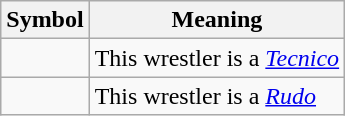<table class="wikitable">
<tr>
<th>Symbol</th>
<th>Meaning</th>
</tr>
<tr>
<td></td>
<td>This wrestler is a <em><a href='#'>Tecnico</a></em></td>
</tr>
<tr>
<td></td>
<td>This wrestler is a <em><a href='#'>Rudo</a></em></td>
</tr>
</table>
